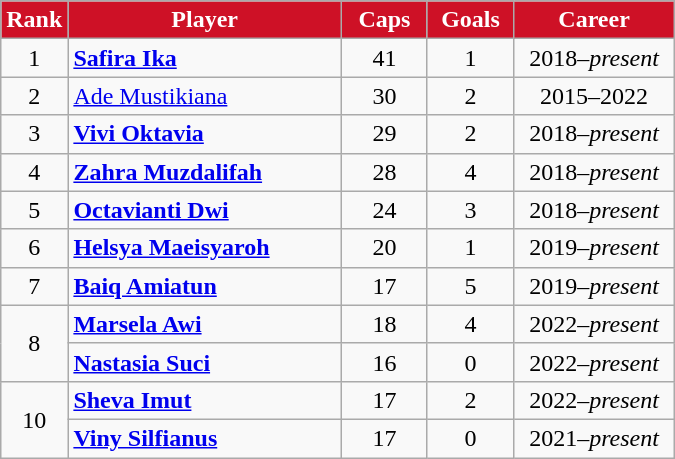<table class="wikitable sortable" style="text-align: center;">
<tr>
<th style="background-color: #CE1126; color: #FFFFFF; width:30px">Rank</th>
<th style="background-color: #CE1126; color: #FFFFFF; width:175px">Player</th>
<th style="background-color: #CE1126; color: #FFFFFF; width:50px">Caps</th>
<th style="background-color: #CE1126; color: #FFFFFF; width:50px">Goals</th>
<th style="background-color: #CE1126; color: #FFFFFF; width:100px">Career</th>
</tr>
<tr>
<td>1</td>
<td style="text-align: left;"><strong><a href='#'>Safira Ika</a></strong></td>
<td>41</td>
<td>1</td>
<td>2018–<em>present</em></td>
</tr>
<tr>
<td>2</td>
<td style="text-align: left;"><a href='#'>Ade Mustikiana</a></td>
<td>30</td>
<td>2</td>
<td>2015–2022</td>
</tr>
<tr>
<td>3</td>
<td style="text-align: left;"><strong><a href='#'>Vivi Oktavia</a></strong></td>
<td>29</td>
<td>2</td>
<td>2018–<em>present</em></td>
</tr>
<tr>
<td>4</td>
<td style="text-align: left;"><strong><a href='#'>Zahra Muzdalifah</a></strong></td>
<td>28</td>
<td>4</td>
<td>2018–<em>present</em></td>
</tr>
<tr>
<td>5</td>
<td style="text-align: left;"><strong><a href='#'>Octavianti Dwi</a></strong></td>
<td>24</td>
<td>3</td>
<td>2018–<em>present</em></td>
</tr>
<tr>
<td>6</td>
<td style="text-align: left;"><strong><a href='#'>Helsya Maeisyaroh</a></strong></td>
<td>20</td>
<td>1</td>
<td>2019–<em>present</em></td>
</tr>
<tr>
<td>7</td>
<td style="text-align: left;"><strong><a href='#'>Baiq Amiatun</a></strong></td>
<td>17</td>
<td>5</td>
<td>2019–<em>present</em></td>
</tr>
<tr>
<td rowspan="2">8</td>
<td style="text-align: left;"><strong><a href='#'>Marsela Awi</a></strong></td>
<td>18</td>
<td>4</td>
<td>2022–<em>present</em></td>
</tr>
<tr>
<td style="text-align: left;"><strong><a href='#'>Nastasia Suci</a></strong></td>
<td>16</td>
<td>0</td>
<td>2022–<em>present</em></td>
</tr>
<tr>
<td rowspan="2">10</td>
<td style="text-align: left;"><strong><a href='#'>Sheva Imut</a></strong></td>
<td>17</td>
<td>2</td>
<td>2022–<em>present</em></td>
</tr>
<tr>
<td style="text-align: left;"><strong><a href='#'>Viny Silfianus</a></strong></td>
<td>17</td>
<td>0</td>
<td>2021–<em>present</em></td>
</tr>
</table>
